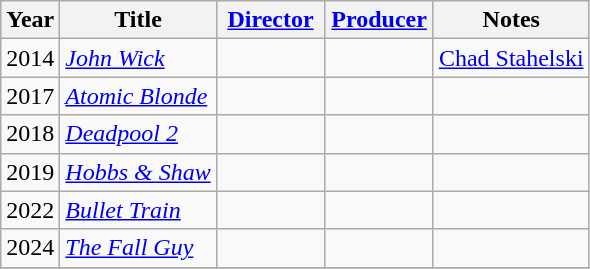<table class="wikitable">
<tr>
<th>Year</th>
<th>Title</th>
<th width=65><a href='#'>Director</a></th>
<th width=65><a href='#'>Producer</a></th>
<th>Notes</th>
</tr>
<tr>
<td>2014</td>
<td><em><a href='#'>John Wick</a></em></td>
<td></td>
<td></td>
<td> <a href='#'>Chad Stahelski</a></td>
</tr>
<tr>
<td>2017</td>
<td><em><a href='#'>Atomic Blonde</a></em></td>
<td></td>
<td></td>
<td></td>
</tr>
<tr>
<td>2018</td>
<td><em><a href='#'>Deadpool 2</a></em></td>
<td></td>
<td></td>
<td></td>
</tr>
<tr>
<td>2019</td>
<td><em><a href='#'>Hobbs & Shaw</a></em></td>
<td></td>
<td></td>
<td></td>
</tr>
<tr>
<td>2022</td>
<td><em><a href='#'>Bullet Train</a></em></td>
<td></td>
<td></td>
<td></td>
</tr>
<tr>
<td>2024</td>
<td><em><a href='#'>The Fall Guy</a></em></td>
<td></td>
<td></td>
<td></td>
</tr>
<tr>
</tr>
</table>
